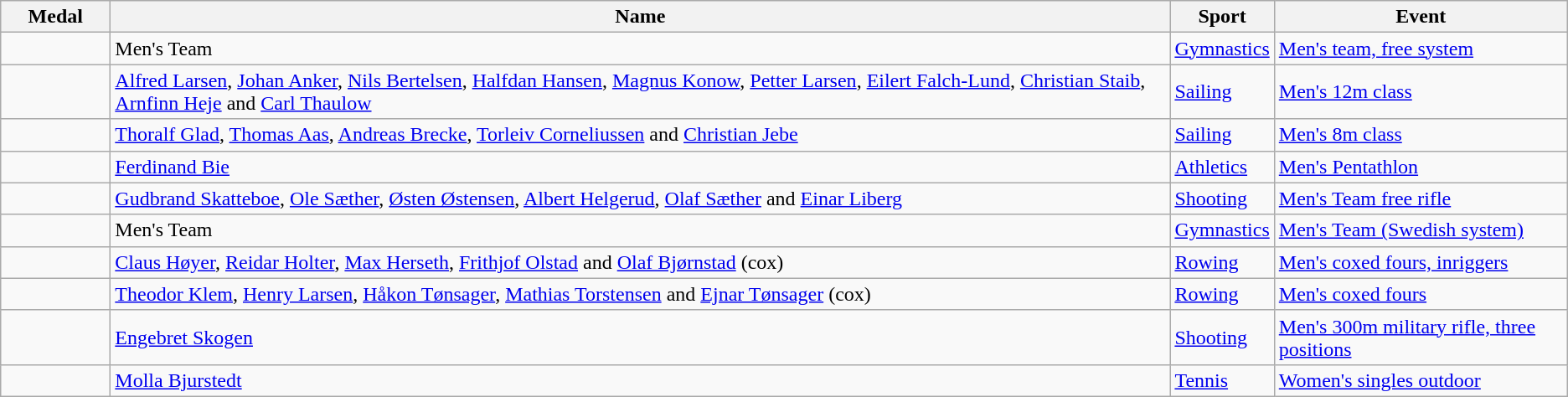<table class="wikitable sortable">
<tr>
<th style="width:5em;">Medal</th>
<th>Name</th>
<th>Sport</th>
<th>Event</th>
</tr>
<tr>
<td></td>
<td>Men's Team</td>
<td><a href='#'>Gymnastics</a></td>
<td><a href='#'>Men's team, free system</a></td>
</tr>
<tr>
<td></td>
<td><a href='#'>Alfred Larsen</a>, <a href='#'>Johan Anker</a>, <a href='#'>Nils Bertelsen</a>, <a href='#'>Halfdan Hansen</a>, <a href='#'>Magnus Konow</a>, <a href='#'>Petter Larsen</a>, <a href='#'>Eilert Falch-Lund</a>, <a href='#'>Christian Staib</a>, <a href='#'>Arnfinn Heje</a> and <a href='#'>Carl Thaulow</a></td>
<td><a href='#'>Sailing</a></td>
<td><a href='#'>Men's 12m class</a></td>
</tr>
<tr>
<td></td>
<td><a href='#'>Thoralf Glad</a>, <a href='#'>Thomas Aas</a>, <a href='#'>Andreas Brecke</a>, <a href='#'>Torleiv Corneliussen</a> and <a href='#'>Christian Jebe</a></td>
<td><a href='#'>Sailing</a></td>
<td><a href='#'>Men's 8m class</a></td>
</tr>
<tr>
<td></td>
<td><a href='#'>Ferdinand Bie</a></td>
<td><a href='#'>Athletics</a></td>
<td><a href='#'>Men's Pentathlon</a></td>
</tr>
<tr>
<td></td>
<td><a href='#'>Gudbrand Skatteboe</a>, <a href='#'>Ole Sæther</a>, <a href='#'>Østen Østensen</a>, <a href='#'>Albert Helgerud</a>, <a href='#'>Olaf Sæther</a> and <a href='#'>Einar Liberg</a></td>
<td><a href='#'>Shooting</a></td>
<td><a href='#'>Men's Team free rifle</a></td>
</tr>
<tr>
<td></td>
<td>Men's Team</td>
<td><a href='#'>Gymnastics</a></td>
<td><a href='#'>Men's Team (Swedish system)</a></td>
</tr>
<tr>
<td></td>
<td><a href='#'>Claus Høyer</a>, <a href='#'>Reidar Holter</a>, <a href='#'>Max Herseth</a>, <a href='#'>Frithjof Olstad</a> and <a href='#'>Olaf Bjørnstad</a> (cox)</td>
<td><a href='#'>Rowing</a></td>
<td><a href='#'>Men's coxed fours, inriggers</a></td>
</tr>
<tr>
<td></td>
<td><a href='#'>Theodor Klem</a>, <a href='#'>Henry Larsen</a>, <a href='#'>Håkon Tønsager</a>, <a href='#'>Mathias Torstensen</a> and <a href='#'>Ejnar Tønsager</a> (cox)</td>
<td><a href='#'>Rowing</a></td>
<td><a href='#'>Men's coxed fours</a></td>
</tr>
<tr>
<td></td>
<td><a href='#'>Engebret Skogen</a></td>
<td><a href='#'>Shooting</a></td>
<td><a href='#'>Men's 300m military rifle, three positions</a></td>
</tr>
<tr>
<td></td>
<td><a href='#'>Molla Bjurstedt</a></td>
<td><a href='#'>Tennis</a></td>
<td><a href='#'>Women's singles outdoor</a></td>
</tr>
</table>
